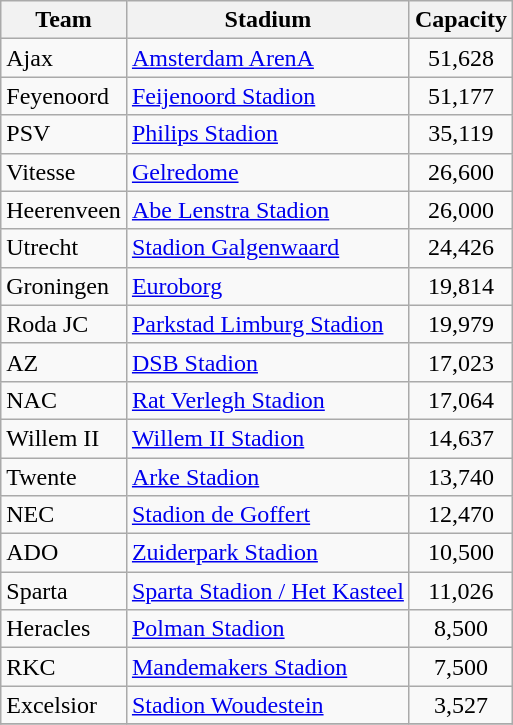<table class="wikitable sortable">
<tr>
<th>Team</th>
<th>Stadium</th>
<th>Capacity</th>
</tr>
<tr>
<td>Ajax</td>
<td><a href='#'>Amsterdam ArenA</a></td>
<td align="center">51,628</td>
</tr>
<tr>
<td>Feyenoord</td>
<td><a href='#'>Feijenoord Stadion</a></td>
<td align="center">51,177</td>
</tr>
<tr>
<td>PSV</td>
<td><a href='#'>Philips Stadion</a></td>
<td align="center">35,119</td>
</tr>
<tr>
<td>Vitesse</td>
<td><a href='#'>Gelredome</a></td>
<td align="center">26,600</td>
</tr>
<tr>
<td>Heerenveen</td>
<td><a href='#'>Abe Lenstra Stadion</a></td>
<td align="center">26,000</td>
</tr>
<tr>
<td>Utrecht</td>
<td><a href='#'>Stadion Galgenwaard</a></td>
<td align="center">24,426</td>
</tr>
<tr>
<td>Groningen</td>
<td><a href='#'>Euroborg</a></td>
<td align="center">19,814</td>
</tr>
<tr>
<td>Roda JC</td>
<td><a href='#'>Parkstad Limburg Stadion</a></td>
<td align="center">19,979</td>
</tr>
<tr>
<td>AZ</td>
<td><a href='#'>DSB Stadion</a></td>
<td align="center">17,023</td>
</tr>
<tr>
<td>NAC</td>
<td><a href='#'>Rat Verlegh Stadion</a></td>
<td align="center">17,064</td>
</tr>
<tr>
<td>Willem II</td>
<td><a href='#'>Willem II Stadion</a></td>
<td align="center">14,637</td>
</tr>
<tr>
<td>Twente</td>
<td><a href='#'>Arke Stadion</a></td>
<td align="center">13,740</td>
</tr>
<tr>
<td>NEC</td>
<td><a href='#'>Stadion de Goffert</a></td>
<td align="center">12,470</td>
</tr>
<tr>
<td>ADO</td>
<td><a href='#'>Zuiderpark Stadion</a></td>
<td align="center">10,500</td>
</tr>
<tr>
<td>Sparta</td>
<td><a href='#'>Sparta Stadion / Het Kasteel</a></td>
<td align="center">11,026</td>
</tr>
<tr>
<td>Heracles</td>
<td><a href='#'>Polman Stadion</a></td>
<td align="center">8,500</td>
</tr>
<tr>
<td>RKC</td>
<td><a href='#'>Mandemakers Stadion</a></td>
<td align="center">7,500</td>
</tr>
<tr>
<td>Excelsior</td>
<td><a href='#'>Stadion Woudestein</a></td>
<td align="center">3,527</td>
</tr>
<tr>
</tr>
</table>
